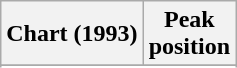<table class="wikitable sortable">
<tr>
<th>Chart (1993)</th>
<th>Peak<br>position</th>
</tr>
<tr>
</tr>
<tr>
</tr>
</table>
